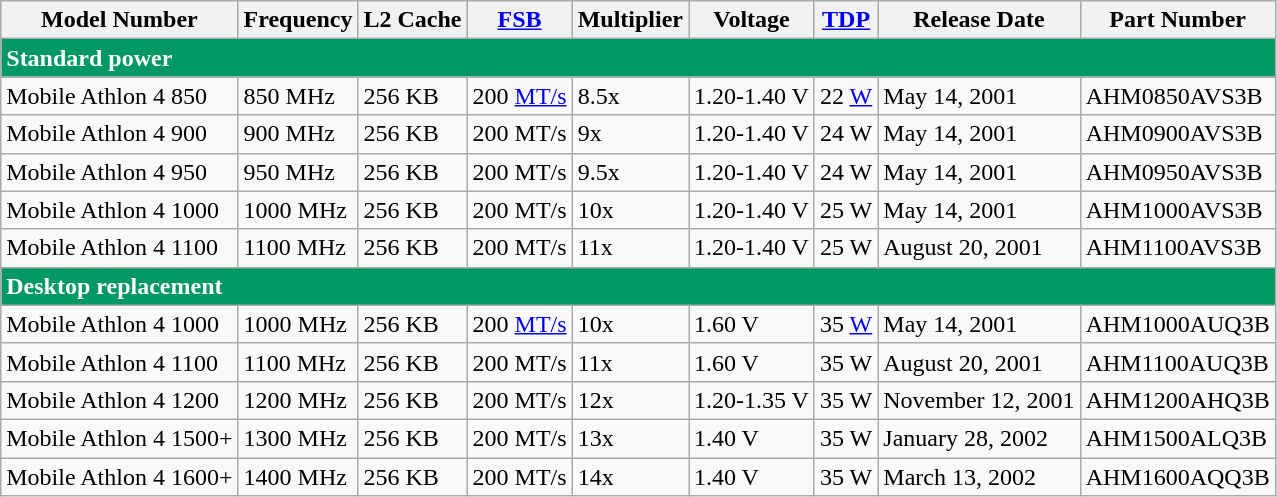<table class="wikitable">
<tr>
<th>Model Number</th>
<th>Frequency</th>
<th>L2 Cache</th>
<th><a href='#'>FSB</a></th>
<th>Multiplier</th>
<th>Voltage</th>
<th><a href='#'>TDP</a></th>
<th>Release Date</th>
<th>Part Number</th>
</tr>
<tr>
<td align="left" colspan="9" style="background:#009966;color: white"><strong>Standard power</strong></td>
</tr>
<tr>
<td>Mobile Athlon 4 850</td>
<td>850 MHz</td>
<td>256 KB</td>
<td>200 <a href='#'>MT/s</a></td>
<td>8.5x</td>
<td>1.20-1.40 V</td>
<td>22 <a href='#'>W</a></td>
<td>May 14, 2001</td>
<td>AHM0850AVS3B</td>
</tr>
<tr>
<td>Mobile Athlon 4 900</td>
<td>900 MHz</td>
<td>256 KB</td>
<td>200 MT/s</td>
<td>9x</td>
<td>1.20-1.40 V</td>
<td>24 W</td>
<td>May 14, 2001</td>
<td>AHM0900AVS3B</td>
</tr>
<tr>
<td>Mobile Athlon 4 950</td>
<td>950 MHz</td>
<td>256 KB</td>
<td>200 MT/s</td>
<td>9.5x</td>
<td>1.20-1.40 V</td>
<td>24 W</td>
<td>May 14, 2001</td>
<td>AHM0950AVS3B</td>
</tr>
<tr>
<td>Mobile Athlon 4 1000</td>
<td>1000 MHz</td>
<td>256 KB</td>
<td>200 MT/s</td>
<td>10x</td>
<td>1.20-1.40 V</td>
<td>25 W</td>
<td>May 14, 2001</td>
<td>AHM1000AVS3B</td>
</tr>
<tr>
<td>Mobile Athlon 4 1100</td>
<td>1100 MHz</td>
<td>256 KB</td>
<td>200 MT/s</td>
<td>11x</td>
<td>1.20-1.40 V</td>
<td>25 W</td>
<td>August 20, 2001</td>
<td>AHM1100AVS3B</td>
</tr>
<tr>
<td align="left" colspan="9" style="background:#009966;color: white"><strong>Desktop replacement</strong></td>
</tr>
<tr>
<td>Mobile Athlon 4 1000</td>
<td>1000 MHz</td>
<td>256 KB</td>
<td>200 <a href='#'>MT/s</a></td>
<td>10x</td>
<td>1.60 V</td>
<td>35 <a href='#'>W</a></td>
<td>May 14, 2001</td>
<td>AHM1000AUQ3B</td>
</tr>
<tr>
<td>Mobile Athlon 4 1100</td>
<td>1100 MHz</td>
<td>256 KB</td>
<td>200 MT/s</td>
<td>11x</td>
<td>1.60 V</td>
<td>35 W</td>
<td>August 20, 2001</td>
<td>AHM1100AUQ3B</td>
</tr>
<tr>
<td>Mobile Athlon 4 1200</td>
<td>1200 MHz</td>
<td>256 KB</td>
<td>200 MT/s</td>
<td>12x</td>
<td>1.20-1.35 V</td>
<td>35 W</td>
<td>November 12, 2001</td>
<td>AHM1200AHQ3B</td>
</tr>
<tr>
<td>Mobile Athlon 4 1500+</td>
<td>1300 MHz</td>
<td>256 KB</td>
<td>200 MT/s</td>
<td>13x</td>
<td>1.40 V</td>
<td>35 W</td>
<td>January 28, 2002</td>
<td>AHM1500ALQ3B</td>
</tr>
<tr>
<td>Mobile Athlon 4 1600+</td>
<td>1400 MHz</td>
<td>256 KB</td>
<td>200 MT/s</td>
<td>14x</td>
<td>1.40 V</td>
<td>35 W</td>
<td>March 13, 2002</td>
<td>AHM1600AQQ3B</td>
</tr>
</table>
